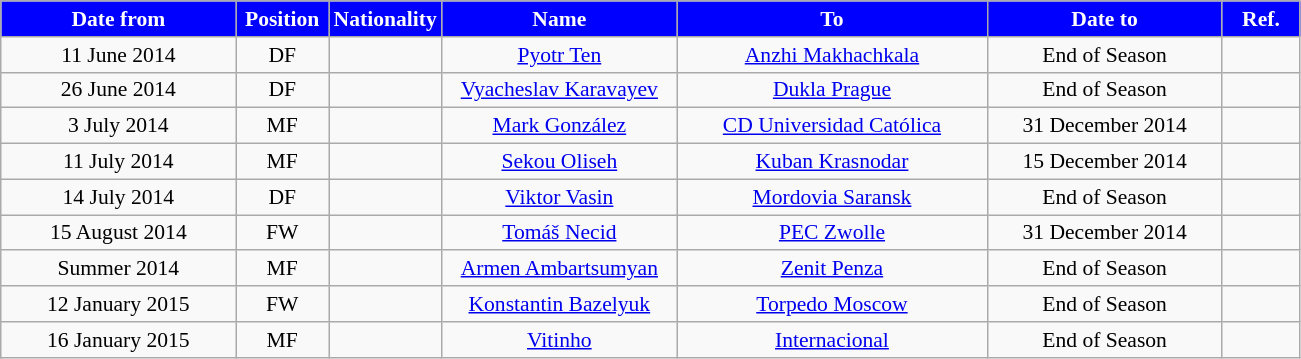<table class="wikitable" style="text-align:center; font-size:90%; ">
<tr>
<th style="background:#00f; color:white; width:150px;">Date from</th>
<th style="background:#00f; color:white; width:55px;">Position</th>
<th style="background:#00f; color:white; width:55px;">Nationality</th>
<th style="background:#00f; color:white; width:150px;">Name</th>
<th style="background:#00f; color:white; width:200px;">To</th>
<th style="background:#00f; color:white; width:150px;">Date to</th>
<th style="background:#00f; color:white; width:45px;">Ref.</th>
</tr>
<tr>
<td>11 June 2014</td>
<td>DF</td>
<td></td>
<td><a href='#'>Pyotr Ten</a></td>
<td><a href='#'>Anzhi Makhachkala</a></td>
<td>End of Season</td>
<td></td>
</tr>
<tr>
<td>26 June 2014</td>
<td>DF</td>
<td></td>
<td><a href='#'>Vyacheslav Karavayev</a></td>
<td><a href='#'>Dukla Prague</a></td>
<td>End of Season</td>
<td></td>
</tr>
<tr>
<td>3 July 2014</td>
<td>MF</td>
<td></td>
<td><a href='#'>Mark González</a></td>
<td><a href='#'>CD Universidad Católica</a></td>
<td>31 December 2014</td>
<td></td>
</tr>
<tr>
<td>11 July 2014</td>
<td>MF</td>
<td></td>
<td><a href='#'>Sekou Oliseh</a></td>
<td><a href='#'>Kuban Krasnodar</a></td>
<td>15 December 2014</td>
<td></td>
</tr>
<tr>
<td>14 July 2014</td>
<td>DF</td>
<td></td>
<td><a href='#'>Viktor Vasin</a></td>
<td><a href='#'>Mordovia Saransk</a></td>
<td>End of Season</td>
<td></td>
</tr>
<tr>
<td>15 August 2014</td>
<td>FW</td>
<td></td>
<td><a href='#'>Tomáš Necid</a></td>
<td><a href='#'>PEC Zwolle</a></td>
<td>31 December 2014</td>
<td></td>
</tr>
<tr>
<td>Summer 2014</td>
<td>MF</td>
<td></td>
<td><a href='#'>Armen Ambartsumyan</a></td>
<td><a href='#'>Zenit Penza</a></td>
<td>End of Season</td>
<td></td>
</tr>
<tr>
<td>12 January 2015</td>
<td>FW</td>
<td></td>
<td><a href='#'>Konstantin Bazelyuk</a></td>
<td><a href='#'>Torpedo Moscow</a></td>
<td>End of Season</td>
<td></td>
</tr>
<tr>
<td>16 January 2015</td>
<td>MF</td>
<td></td>
<td><a href='#'>Vitinho</a></td>
<td><a href='#'>Internacional</a></td>
<td>End of Season</td>
<td></td>
</tr>
</table>
